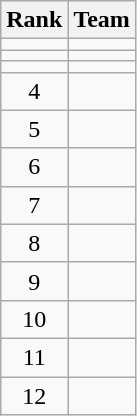<table class="wikitable">
<tr>
<th>Rank</th>
<th>Team</th>
</tr>
<tr>
<td align=center></td>
<td></td>
</tr>
<tr>
<td align=center></td>
<td></td>
</tr>
<tr>
<td align=center></td>
<td></td>
</tr>
<tr>
<td align=center>4</td>
<td></td>
</tr>
<tr>
<td align=center>5</td>
<td></td>
</tr>
<tr>
<td align=center>6</td>
<td></td>
</tr>
<tr>
<td align=center>7</td>
<td></td>
</tr>
<tr>
<td align=center>8</td>
<td></td>
</tr>
<tr>
<td align=center>9</td>
<td></td>
</tr>
<tr>
<td align=center>10</td>
<td></td>
</tr>
<tr>
<td align=center>11</td>
<td></td>
</tr>
<tr>
<td align=center>12</td>
<td></td>
</tr>
</table>
